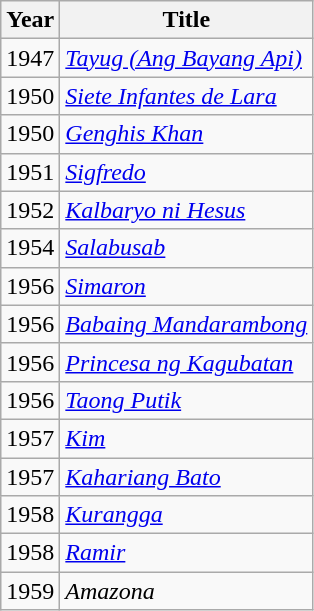<table class="wikitable">
<tr>
<th>Year</th>
<th>Title</th>
</tr>
<tr>
<td>1947</td>
<td><em><a href='#'>Tayug (Ang Bayang Api)</a></em></td>
</tr>
<tr>
<td>1950</td>
<td><em><a href='#'>Siete Infantes de Lara</a></em></td>
</tr>
<tr>
<td>1950</td>
<td><em><a href='#'>Genghis Khan</a></em></td>
</tr>
<tr>
<td>1951</td>
<td><em><a href='#'>Sigfredo</a></em></td>
</tr>
<tr>
<td>1952</td>
<td><em><a href='#'>Kalbaryo ni Hesus</a></em></td>
</tr>
<tr>
<td>1954</td>
<td><em><a href='#'>Salabusab</a></em></td>
</tr>
<tr>
<td>1956</td>
<td><em><a href='#'>Simaron</a></em></td>
</tr>
<tr>
<td>1956</td>
<td><em><a href='#'>Babaing Mandarambong</a></em></td>
</tr>
<tr>
<td>1956</td>
<td><em><a href='#'>Princesa ng Kagubatan</a></em></td>
</tr>
<tr>
<td>1956</td>
<td><em><a href='#'>Taong Putik</a></em></td>
</tr>
<tr>
<td>1957</td>
<td><em><a href='#'>Kim</a></em></td>
</tr>
<tr>
<td>1957</td>
<td><em><a href='#'>Kahariang Bato</a></em></td>
</tr>
<tr>
<td>1958</td>
<td><em><a href='#'>Kurangga</a></em></td>
</tr>
<tr>
<td>1958</td>
<td><em><a href='#'>Ramir</a></em></td>
</tr>
<tr>
<td>1959</td>
<td><em>Amazona</em> </td>
</tr>
</table>
